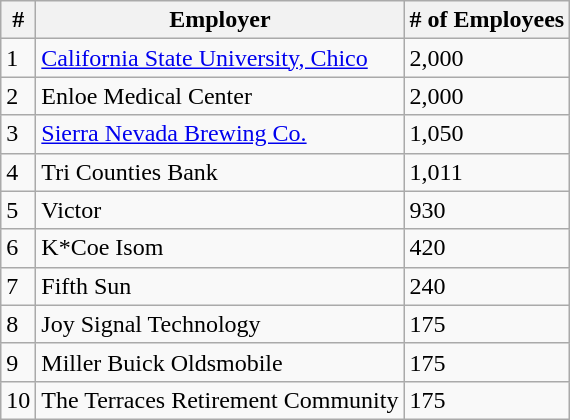<table class="wikitable">
<tr>
<th>#</th>
<th>Employer</th>
<th># of Employees</th>
</tr>
<tr>
<td>1</td>
<td><a href='#'>California State University, Chico</a></td>
<td>2,000</td>
</tr>
<tr>
<td>2</td>
<td>Enloe Medical Center</td>
<td>2,000</td>
</tr>
<tr>
<td>3</td>
<td><a href='#'>Sierra Nevada Brewing Co.</a></td>
<td>1,050</td>
</tr>
<tr>
<td>4</td>
<td>Tri Counties Bank</td>
<td>1,011</td>
</tr>
<tr>
<td>5</td>
<td>Victor</td>
<td>930</td>
</tr>
<tr>
<td>6</td>
<td>K*Coe Isom</td>
<td>420</td>
</tr>
<tr>
<td>7</td>
<td>Fifth Sun</td>
<td>240</td>
</tr>
<tr>
<td>8</td>
<td>Joy Signal Technology</td>
<td>175</td>
</tr>
<tr>
<td>9</td>
<td>Miller Buick Oldsmobile</td>
<td>175</td>
</tr>
<tr>
<td>10</td>
<td>The Terraces Retirement Community</td>
<td>175</td>
</tr>
</table>
